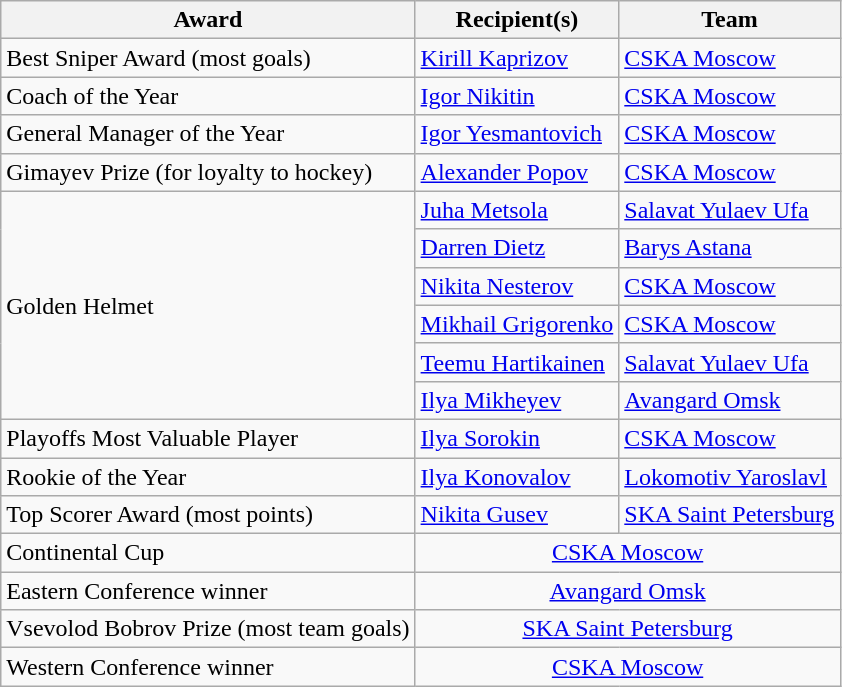<table class="wikitable" style="text-align:left;">
<tr>
<th>Award</th>
<th>Recipient(s)</th>
<th>Team</th>
</tr>
<tr>
<td scope=row>Best Sniper Award (most goals)</td>
<td> <a href='#'>Kirill Kaprizov</a></td>
<td> <a href='#'>CSKA Moscow</a></td>
</tr>
<tr>
<td scope=row>Coach of the Year</td>
<td> <a href='#'>Igor Nikitin</a></td>
<td> <a href='#'>CSKA Moscow</a></td>
</tr>
<tr>
<td scope=row>General Manager of the Year</td>
<td> <a href='#'>Igor Yesmantovich</a></td>
<td> <a href='#'>CSKA Moscow</a></td>
</tr>
<tr>
<td scope=row>Gimayev Prize (for loyalty to hockey)</td>
<td> <a href='#'>Alexander Popov</a></td>
<td> <a href='#'>CSKA Moscow</a></td>
</tr>
<tr>
<td scope=row rowspan=6>Golden Helmet</td>
<td> <a href='#'>Juha Metsola</a></td>
<td> <a href='#'>Salavat Yulaev Ufa</a></td>
</tr>
<tr>
<td> <a href='#'>Darren Dietz</a></td>
<td> <a href='#'>Barys Astana</a></td>
</tr>
<tr>
<td> <a href='#'>Nikita Nesterov</a></td>
<td> <a href='#'>CSKA Moscow</a></td>
</tr>
<tr>
<td> <a href='#'>Mikhail Grigorenko</a></td>
<td> <a href='#'>CSKA Moscow</a></td>
</tr>
<tr>
<td> <a href='#'>Teemu Hartikainen</a></td>
<td> <a href='#'>Salavat Yulaev Ufa</a></td>
</tr>
<tr>
<td> <a href='#'>Ilya Mikheyev</a></td>
<td> <a href='#'>Avangard Omsk</a></td>
</tr>
<tr>
<td scope=row>Playoffs Most Valuable Player</td>
<td> <a href='#'>Ilya Sorokin</a></td>
<td> <a href='#'>CSKA Moscow</a></td>
</tr>
<tr>
<td scope=row>Rookie of the Year</td>
<td> <a href='#'>Ilya Konovalov</a></td>
<td> <a href='#'>Lokomotiv Yaroslavl</a></td>
</tr>
<tr>
<td scope=row>Top Scorer Award (most points)</td>
<td> <a href='#'>Nikita Gusev</a></td>
<td> <a href='#'>SKA Saint Petersburg</a></td>
</tr>
<tr>
<td scope=row>Continental Cup</td>
<td colspan=2 align=center> <a href='#'>CSKA Moscow</a></td>
</tr>
<tr>
<td scope=row>Eastern Conference winner</td>
<td colspan=2 align=center> <a href='#'>Avangard Omsk</a></td>
</tr>
<tr>
<td scope=row>Vsevolod Bobrov Prize (most team goals)</td>
<td colspan=2 align=center> <a href='#'>SKA Saint Petersburg</a></td>
</tr>
<tr>
<td scope=row>Western Conference winner</td>
<td colspan=2 align=center> <a href='#'>CSKA Moscow</a></td>
</tr>
</table>
